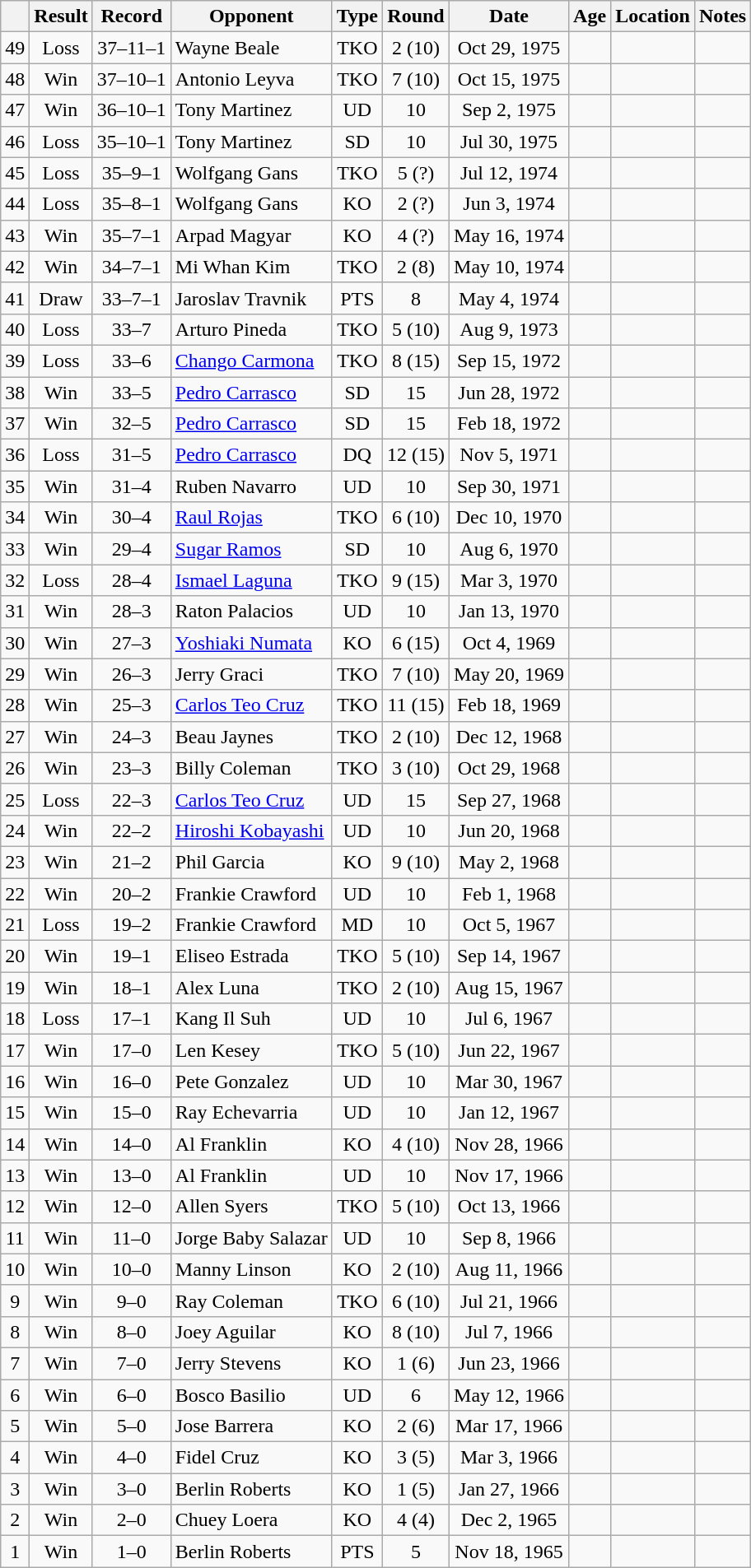<table class="wikitable" style="text-align:center">
<tr>
<th></th>
<th>Result</th>
<th>Record</th>
<th>Opponent</th>
<th>Type</th>
<th>Round</th>
<th>Date</th>
<th>Age</th>
<th>Location</th>
<th>Notes</th>
</tr>
<tr>
<td>49</td>
<td>Loss</td>
<td>37–11–1</td>
<td align=left>Wayne Beale</td>
<td>TKO</td>
<td>2 (10)</td>
<td>Oct 29, 1975</td>
<td align=left></td>
<td align=left></td>
<td align=left></td>
</tr>
<tr>
<td>48</td>
<td>Win</td>
<td>37–10–1</td>
<td align=left>Antonio Leyva</td>
<td>TKO</td>
<td>7 (10)</td>
<td>Oct 15, 1975</td>
<td align=left></td>
<td align=left></td>
<td align=left></td>
</tr>
<tr>
<td>47</td>
<td>Win</td>
<td>36–10–1</td>
<td align=left>Tony Martinez</td>
<td>UD</td>
<td>10</td>
<td>Sep 2, 1975</td>
<td align=left></td>
<td align=left></td>
<td align=left></td>
</tr>
<tr>
<td>46</td>
<td>Loss</td>
<td>35–10–1</td>
<td align=left>Tony Martinez</td>
<td>SD</td>
<td>10</td>
<td>Jul 30, 1975</td>
<td align=left></td>
<td align=left></td>
<td align=left></td>
</tr>
<tr>
<td>45</td>
<td>Loss</td>
<td>35–9–1</td>
<td align=left>Wolfgang Gans</td>
<td>TKO</td>
<td>5 (?)</td>
<td>Jul 12, 1974</td>
<td align=left></td>
<td align=left></td>
<td align=left></td>
</tr>
<tr>
<td>44</td>
<td>Loss</td>
<td>35–8–1</td>
<td align=left>Wolfgang Gans</td>
<td>KO</td>
<td>2 (?)</td>
<td>Jun 3, 1974</td>
<td align=left></td>
<td align=left></td>
<td align=left></td>
</tr>
<tr>
<td>43</td>
<td>Win</td>
<td>35–7–1</td>
<td align=left>Arpad Magyar</td>
<td>KO</td>
<td>4 (?)</td>
<td>May 16, 1974</td>
<td align=left></td>
<td align=left></td>
<td align=left></td>
</tr>
<tr>
<td>42</td>
<td>Win</td>
<td>34–7–1</td>
<td align=left>Mi Whan Kim</td>
<td>TKO</td>
<td>2 (8)</td>
<td>May 10, 1974</td>
<td align=left></td>
<td align=left></td>
<td align=left></td>
</tr>
<tr>
<td>41</td>
<td>Draw</td>
<td>33–7–1</td>
<td align=left>Jaroslav Travnik</td>
<td>PTS</td>
<td>8</td>
<td>May 4, 1974</td>
<td align=left></td>
<td align=left></td>
<td align=left></td>
</tr>
<tr>
<td>40</td>
<td>Loss</td>
<td>33–7</td>
<td align=left>Arturo Pineda</td>
<td>TKO</td>
<td>5 (10)</td>
<td>Aug 9, 1973</td>
<td align=left></td>
<td align=left></td>
<td align=left></td>
</tr>
<tr>
<td>39</td>
<td>Loss</td>
<td>33–6</td>
<td align=left><a href='#'>Chango Carmona</a></td>
<td>TKO</td>
<td>8 (15)</td>
<td>Sep 15, 1972</td>
<td align=left></td>
<td align=left></td>
<td align=left></td>
</tr>
<tr>
<td>38</td>
<td>Win</td>
<td>33–5</td>
<td align=left><a href='#'>Pedro Carrasco</a></td>
<td>SD</td>
<td>15</td>
<td>Jun 28, 1972</td>
<td align=left></td>
<td align=left></td>
<td align=left></td>
</tr>
<tr>
<td>37</td>
<td>Win</td>
<td>32–5</td>
<td align=left><a href='#'>Pedro Carrasco</a></td>
<td>SD</td>
<td>15</td>
<td>Feb 18, 1972</td>
<td align=left></td>
<td align=left></td>
<td align=left></td>
</tr>
<tr>
<td>36</td>
<td>Loss</td>
<td>31–5</td>
<td align=left><a href='#'>Pedro Carrasco</a></td>
<td>DQ</td>
<td>12 (15)</td>
<td>Nov 5, 1971</td>
<td align=left></td>
<td align=left></td>
<td align=left></td>
</tr>
<tr>
<td>35</td>
<td>Win</td>
<td>31–4</td>
<td align=left>Ruben Navarro</td>
<td>UD</td>
<td>10</td>
<td>Sep 30, 1971</td>
<td align=left></td>
<td align=left></td>
<td align=left></td>
</tr>
<tr>
<td>34</td>
<td>Win</td>
<td>30–4</td>
<td align=left><a href='#'>Raul Rojas</a></td>
<td>TKO</td>
<td>6 (10)</td>
<td>Dec 10, 1970</td>
<td align=left></td>
<td align=left></td>
<td align=left></td>
</tr>
<tr>
<td>33</td>
<td>Win</td>
<td>29–4</td>
<td align=left><a href='#'>Sugar Ramos</a></td>
<td>SD</td>
<td>10</td>
<td>Aug 6, 1970</td>
<td align=left></td>
<td align=left></td>
<td align=left></td>
</tr>
<tr>
<td>32</td>
<td>Loss</td>
<td>28–4</td>
<td align=left><a href='#'>Ismael Laguna</a></td>
<td>TKO</td>
<td>9 (15)</td>
<td>Mar 3, 1970</td>
<td align=left></td>
<td align=left></td>
<td align=left></td>
</tr>
<tr>
<td>31</td>
<td>Win</td>
<td>28–3</td>
<td align=left>Raton Palacios</td>
<td>UD</td>
<td>10</td>
<td>Jan 13, 1970</td>
<td align=left></td>
<td align=left></td>
<td align=left></td>
</tr>
<tr>
<td>30</td>
<td>Win</td>
<td>27–3</td>
<td align=left><a href='#'>Yoshiaki Numata</a></td>
<td>KO</td>
<td>6 (15)</td>
<td>Oct 4, 1969</td>
<td align=left></td>
<td align=left></td>
<td align=left></td>
</tr>
<tr>
<td>29</td>
<td>Win</td>
<td>26–3</td>
<td align=left>Jerry Graci</td>
<td>TKO</td>
<td>7 (10)</td>
<td>May 20, 1969</td>
<td align=left></td>
<td align=left></td>
<td align=left></td>
</tr>
<tr>
<td>28</td>
<td>Win</td>
<td>25–3</td>
<td align=left><a href='#'>Carlos Teo Cruz</a></td>
<td>TKO</td>
<td>11 (15)</td>
<td>Feb 18, 1969</td>
<td align=left></td>
<td align=left></td>
<td align=left></td>
</tr>
<tr>
<td>27</td>
<td>Win</td>
<td>24–3</td>
<td align=left>Beau Jaynes</td>
<td>TKO</td>
<td>2 (10)</td>
<td>Dec 12, 1968</td>
<td align=left></td>
<td align=left></td>
<td align=left></td>
</tr>
<tr>
<td>26</td>
<td>Win</td>
<td>23–3</td>
<td align=left>Billy Coleman</td>
<td>TKO</td>
<td>3 (10)</td>
<td>Oct 29, 1968</td>
<td align=left></td>
<td align=left></td>
<td align=left></td>
</tr>
<tr>
<td>25</td>
<td>Loss</td>
<td>22–3</td>
<td align=left><a href='#'>Carlos Teo Cruz</a></td>
<td>UD</td>
<td>15</td>
<td>Sep 27, 1968</td>
<td align=left></td>
<td align=left></td>
<td align=left></td>
</tr>
<tr>
<td>24</td>
<td>Win</td>
<td>22–2</td>
<td align=left><a href='#'>Hiroshi Kobayashi</a></td>
<td>UD</td>
<td>10</td>
<td>Jun 20, 1968</td>
<td align=left></td>
<td align=left></td>
<td align=left></td>
</tr>
<tr>
<td>23</td>
<td>Win</td>
<td>21–2</td>
<td align=left>Phil Garcia</td>
<td>KO</td>
<td>9 (10)</td>
<td>May 2, 1968</td>
<td align=left></td>
<td align=left></td>
<td align=left></td>
</tr>
<tr>
<td>22</td>
<td>Win</td>
<td>20–2</td>
<td align=left>Frankie Crawford</td>
<td>UD</td>
<td>10</td>
<td>Feb 1, 1968</td>
<td align=left></td>
<td align=left></td>
<td align=left></td>
</tr>
<tr>
<td>21</td>
<td>Loss</td>
<td>19–2</td>
<td align=left>Frankie Crawford</td>
<td>MD</td>
<td>10</td>
<td>Oct 5, 1967</td>
<td align=left></td>
<td align=left></td>
<td align=left></td>
</tr>
<tr>
<td>20</td>
<td>Win</td>
<td>19–1</td>
<td align=left>Eliseo Estrada</td>
<td>TKO</td>
<td>5 (10)</td>
<td>Sep 14, 1967</td>
<td align=left></td>
<td align=left></td>
<td align=left></td>
</tr>
<tr>
<td>19</td>
<td>Win</td>
<td>18–1</td>
<td align=left>Alex Luna</td>
<td>TKO</td>
<td>2 (10)</td>
<td>Aug 15, 1967</td>
<td align=left></td>
<td align=left></td>
<td align=left></td>
</tr>
<tr>
<td>18</td>
<td>Loss</td>
<td>17–1</td>
<td align=left>Kang Il Suh</td>
<td>UD</td>
<td>10</td>
<td>Jul 6, 1967</td>
<td align=left></td>
<td align=left></td>
<td align=left></td>
</tr>
<tr>
<td>17</td>
<td>Win</td>
<td>17–0</td>
<td align=left>Len Kesey</td>
<td>TKO</td>
<td>5 (10)</td>
<td>Jun 22, 1967</td>
<td align=left></td>
<td align=left></td>
<td align=left></td>
</tr>
<tr>
<td>16</td>
<td>Win</td>
<td>16–0</td>
<td align=left>Pete Gonzalez</td>
<td>UD</td>
<td>10</td>
<td>Mar 30, 1967</td>
<td align=left></td>
<td align=left></td>
<td align=left></td>
</tr>
<tr>
<td>15</td>
<td>Win</td>
<td>15–0</td>
<td align=left>Ray Echevarria</td>
<td>UD</td>
<td>10</td>
<td>Jan 12, 1967</td>
<td align=left></td>
<td align=left></td>
<td align=left></td>
</tr>
<tr>
<td>14</td>
<td>Win</td>
<td>14–0</td>
<td align=left>Al Franklin</td>
<td>KO</td>
<td>4 (10)</td>
<td>Nov 28, 1966</td>
<td align=left></td>
<td align=left></td>
<td align=left></td>
</tr>
<tr>
<td>13</td>
<td>Win</td>
<td>13–0</td>
<td align=left>Al Franklin</td>
<td>UD</td>
<td>10</td>
<td>Nov 17, 1966</td>
<td align=left></td>
<td align=left></td>
<td align=left></td>
</tr>
<tr>
<td>12</td>
<td>Win</td>
<td>12–0</td>
<td align=left>Allen Syers</td>
<td>TKO</td>
<td>5 (10)</td>
<td>Oct 13, 1966</td>
<td align=left></td>
<td align=left></td>
<td align=left></td>
</tr>
<tr>
<td>11</td>
<td>Win</td>
<td>11–0</td>
<td align=left>Jorge Baby Salazar</td>
<td>UD</td>
<td>10</td>
<td>Sep 8, 1966</td>
<td align=left></td>
<td align=left></td>
<td align=left></td>
</tr>
<tr>
<td>10</td>
<td>Win</td>
<td>10–0</td>
<td align=left>Manny Linson</td>
<td>KO</td>
<td>2 (10)</td>
<td>Aug 11, 1966</td>
<td align=left></td>
<td align=left></td>
<td align=left></td>
</tr>
<tr>
<td>9</td>
<td>Win</td>
<td>9–0</td>
<td align=left>Ray Coleman</td>
<td>TKO</td>
<td>6 (10)</td>
<td>Jul 21, 1966</td>
<td align=left></td>
<td align=left></td>
<td align=left></td>
</tr>
<tr>
<td>8</td>
<td>Win</td>
<td>8–0</td>
<td align=left>Joey Aguilar</td>
<td>KO</td>
<td>8 (10)</td>
<td>Jul 7, 1966</td>
<td align=left></td>
<td align=left></td>
<td align=left></td>
</tr>
<tr>
<td>7</td>
<td>Win</td>
<td>7–0</td>
<td align=left>Jerry Stevens</td>
<td>KO</td>
<td>1 (6)</td>
<td>Jun 23, 1966</td>
<td align=left></td>
<td align=left></td>
<td align=left></td>
</tr>
<tr>
<td>6</td>
<td>Win</td>
<td>6–0</td>
<td align=left>Bosco Basilio</td>
<td>UD</td>
<td>6</td>
<td>May 12, 1966</td>
<td align=left></td>
<td align=left></td>
<td align=left></td>
</tr>
<tr>
<td>5</td>
<td>Win</td>
<td>5–0</td>
<td align=left>Jose Barrera</td>
<td>KO</td>
<td>2 (6)</td>
<td>Mar 17, 1966</td>
<td align=left></td>
<td align=left></td>
<td align=left></td>
</tr>
<tr>
<td>4</td>
<td>Win</td>
<td>4–0</td>
<td align=left>Fidel Cruz</td>
<td>KO</td>
<td>3 (5)</td>
<td>Mar 3, 1966</td>
<td align=left></td>
<td align=left></td>
<td align=left></td>
</tr>
<tr>
<td>3</td>
<td>Win</td>
<td>3–0</td>
<td align=left>Berlin Roberts</td>
<td>KO</td>
<td>1 (5)</td>
<td>Jan 27, 1966</td>
<td align=left></td>
<td align=left></td>
<td align=left></td>
</tr>
<tr>
<td>2</td>
<td>Win</td>
<td>2–0</td>
<td align=left>Chuey Loera</td>
<td>KO</td>
<td>4 (4)</td>
<td>Dec 2, 1965</td>
<td align=left></td>
<td align=left></td>
<td align=left></td>
</tr>
<tr>
<td>1</td>
<td>Win</td>
<td>1–0</td>
<td align=left>Berlin Roberts</td>
<td>PTS</td>
<td>5</td>
<td>Nov 18, 1965</td>
<td align=left></td>
<td align=left></td>
<td align=left></td>
</tr>
</table>
